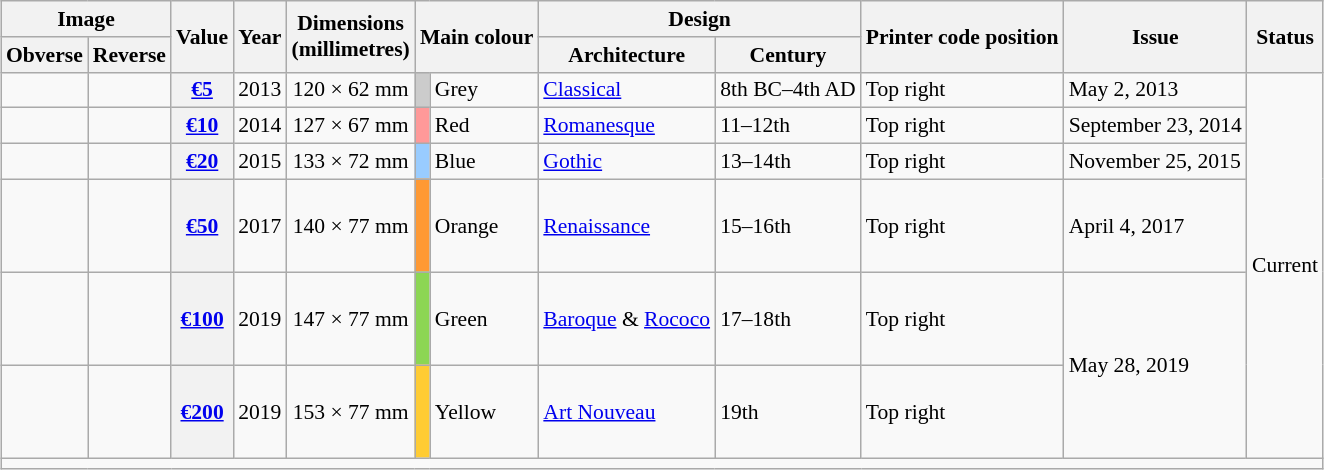<table class="wikitable"  style="margin:auto; font-size:90%;">
<tr>
<th colspan="2">Image</th>
<th rowspan="2">Value</th>
<th rowspan="2">Year</th>
<th rowspan="2">Dimensions<br>(millimetres)</th>
<th rowspan="2" colspan="3">Main colour</th>
<th colspan="2">Design</th>
<th rowspan="2">Printer code position</th>
<th rowspan="2">Issue</th>
<th rowspan="2">Status</th>
</tr>
<tr The age of iron and glass>
<th>Obverse</th>
<th>Reverse</th>
<th>Architecture</th>
<th>Century</th>
</tr>
<tr>
<td style="text-align:center;"></td>
<td style="text-align:center;"></td>
<th><a href='#'>€5</a></th>
<td>2013</td>
<td style="text-align:center;">120 × 62 mm</td>
<td style="text-align:center; background:#ccc;" colspan="2"></td>
<td>Grey</td>
<td><a href='#'>Classical</a></td>
<td>8th BC–4th AD</td>
<td>Top right</td>
<td>May 2, 2013</td>
<td rowspan="6">Current</td>
</tr>
<tr>
<td style="text-align:center;"></td>
<td style="text-align:center;"></td>
<th><a href='#'>€10</a></th>
<td>2014</td>
<td style="text-align:center;">127 × 67 mm</td>
<td style="text-align:center; background:#f99;" colspan="2"></td>
<td>Red</td>
<td><a href='#'>Romanesque</a></td>
<td>11–12th</td>
<td>Top right</td>
<td>September 23, 2014</td>
</tr>
<tr>
<td style="text-align:center;"></td>
<td style="text-align:center;"></td>
<th><a href='#'>€20</a></th>
<td>2015</td>
<td style="text-align:center;">133 × 72 mm</td>
<td style="text-align:center; background:#9cf;" colspan="2"></td>
<td>Blue</td>
<td><a href='#'>Gothic</a></td>
<td>13–14th</td>
<td>Top right</td>
<td>November 25, 2015</td>
</tr>
<tr style="height:62px">
<td style="text-align:center;"></td>
<td style="text-align:center;"></td>
<th><a href='#'>€50</a></th>
<td>2017</td>
<td style="text-align:center;">140 × 77 mm</td>
<td style="text-align:center; background:#f93;" colspan="2"></td>
<td>Orange</td>
<td><a href='#'>Renaissance</a></td>
<td>15–16th</td>
<td>Top right</td>
<td>April 4, 2017</td>
</tr>
<tr style="height:62px">
<td style="text-align:center;"></td>
<td style="text-align:center;"></td>
<th><a href='#'>€100</a></th>
<td>2019</td>
<td style="text-align:center;">147 × 77 mm</td>
<td style="text-align:center; background:#8cd653;" colspan="2"></td>
<td>Green</td>
<td><a href='#'>Baroque</a> & <a href='#'>Rococo</a></td>
<td>17–18th</td>
<td>Top right</td>
<td rowspan="2">May 28, 2019</td>
</tr>
<tr style="height:62px">
<td style="text-align:center;"></td>
<td style="text-align:center;"></td>
<th><a href='#'>€200</a></th>
<td>2019</td>
<td style="text-align:center;">153 × 77 mm</td>
<td style="text-align:center; background:#ffcc33;"" colspan="2"></td>
<td>Yellow</td>
<td><a href='#'>Art Nouveau</a></td>
<td>19th</td>
<td>Top right</td>
</tr>
<tr>
<td colspan="13"></td>
</tr>
</table>
